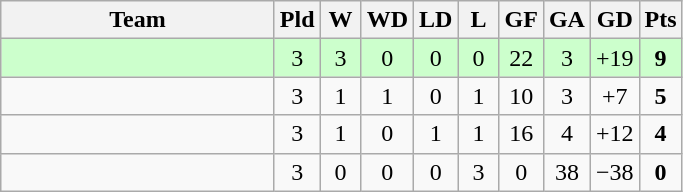<table class="wikitable" style="text-align:center">
<tr>
<th width=175>Team</th>
<th width=20>Pld</th>
<th width=20>W</th>
<th width=20>WD</th>
<th width=20>LD</th>
<th width=20>L</th>
<th width=20>GF</th>
<th width=20>GA</th>
<th width=20>GD</th>
<th width=20>Pts</th>
</tr>
<tr bgcolor=ccffcc>
<td align=left></td>
<td>3</td>
<td>3</td>
<td>0</td>
<td>0</td>
<td>0</td>
<td>22</td>
<td>3</td>
<td>+19</td>
<td><strong>9</strong></td>
</tr>
<tr>
<td align=left></td>
<td>3</td>
<td>1</td>
<td>1</td>
<td>0</td>
<td>1</td>
<td>10</td>
<td>3</td>
<td>+7</td>
<td><strong>5</strong></td>
</tr>
<tr>
<td align=left></td>
<td>3</td>
<td>1</td>
<td>0</td>
<td>1</td>
<td>1</td>
<td>16</td>
<td>4</td>
<td>+12</td>
<td><strong>4</strong></td>
</tr>
<tr>
<td align=left></td>
<td>3</td>
<td>0</td>
<td>0</td>
<td>0</td>
<td>3</td>
<td>0</td>
<td>38</td>
<td>−38</td>
<td><strong>0</strong></td>
</tr>
</table>
